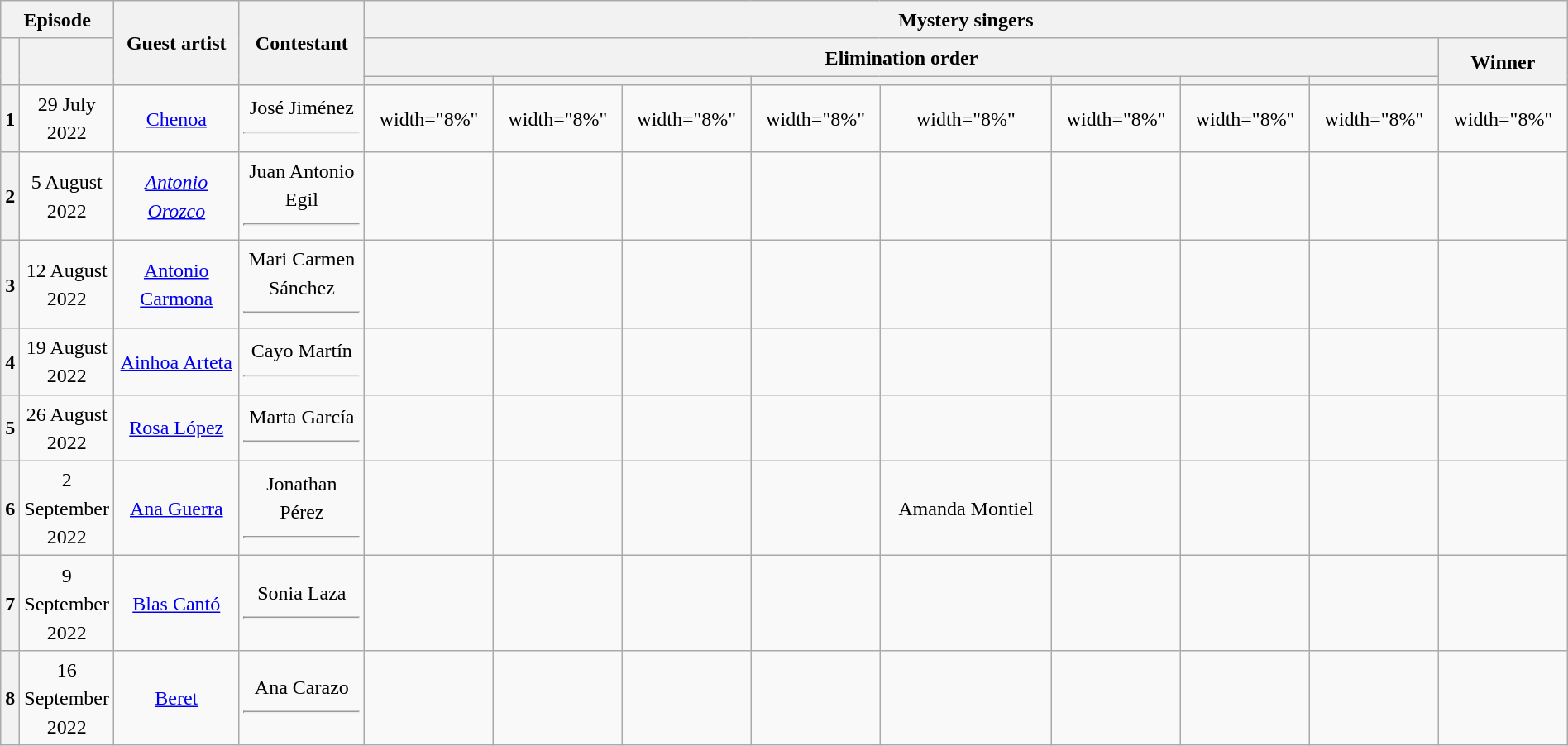<table class="wikitable plainrowheaders mw-collapsible" style="text-align:center; line-height:23px; width:100%;">
<tr>
<th colspan="2" width="1%">Episode</th>
<th rowspan="3" width="8%">Guest artist</th>
<th rowspan="3" width="8%">Contestant</th>
<th colspan="9">Mystery singers<br></th>
</tr>
<tr>
<th rowspan="2"></th>
<th rowspan="2"></th>
<th colspan="8">Elimination order</th>
<th rowspan="2">Winner</th>
</tr>
<tr>
<th></th>
<th colspan="2"></th>
<th colspan="2"></th>
<th></th>
<th></th>
<th></th>
</tr>
<tr>
<th>1</th>
<td>29 July 2022</td>
<td><a href='#'>Chenoa</a></td>
<td>José Jiménez<hr></td>
<td>width="8%" </td>
<td>width="8%" </td>
<td>width="8%" </td>
<td>width="8%" </td>
<td>width="8%" </td>
<td>width="8%" </td>
<td>width="8%" </td>
<td>width="8%" </td>
<td>width="8%" </td>
</tr>
<tr>
<th>2</th>
<td>5 August 2022</td>
<td><em><a href='#'>Antonio Orozco</a></em><br></td>
<td>Juan Antonio Egil<hr></td>
<td></td>
<td></td>
<td></td>
<td></td>
<td></td>
<td></td>
<td></td>
<td></td>
<td></td>
</tr>
<tr>
<th>3</th>
<td>12 August 2022</td>
<td><a href='#'>Antonio Carmona</a><br></td>
<td>Mari Carmen Sánchez<hr></td>
<td></td>
<td></td>
<td></td>
<td></td>
<td></td>
<td></td>
<td></td>
<td></td>
<td></td>
</tr>
<tr>
<th>4</th>
<td>19 August 2022</td>
<td><a href='#'>Ainhoa Arteta</a><br></td>
<td>Cayo Martín<hr></td>
<td></td>
<td></td>
<td></td>
<td></td>
<td></td>
<td></td>
<td></td>
<td></td>
<td></td>
</tr>
<tr>
<th>5</th>
<td>26 August 2022</td>
<td><a href='#'>Rosa López</a></td>
<td>Marta García<hr></td>
<td></td>
<td></td>
<td></td>
<td></td>
<td></td>
<td></td>
<td></td>
<td></td>
<td></td>
</tr>
<tr>
<th>6</th>
<td>2 September 2022</td>
<td><a href='#'>Ana Guerra</a><br></td>
<td>Jonathan Pérez<hr></td>
<td></td>
<td></td>
<td></td>
<td></td>
<td>Amanda Montiel </td>
<td></td>
<td></td>
<td></td>
<td></td>
</tr>
<tr>
<th>7</th>
<td>9 September 2022</td>
<td><a href='#'>Blas Cantó</a><br></td>
<td>Sonia Laza<hr></td>
<td></td>
<td></td>
<td></td>
<td></td>
<td></td>
<td></td>
<td></td>
<td></td>
<td></td>
</tr>
<tr>
<th>8</th>
<td>16 September 2022</td>
<td><a href='#'>Beret</a><br></td>
<td>Ana Carazo<hr></td>
<td></td>
<td></td>
<td></td>
<td></td>
<td></td>
<td></td>
<td></td>
<td></td>
<td></td>
</tr>
</table>
